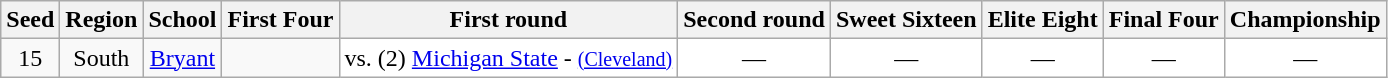<table class="wikitable" style="white-space:nowrap; font-size:100%; text-align:center">
<tr>
<th>Seed</th>
<th>Region</th>
<th>School</th>
<th>First Four</th>
<th>First round</th>
<th>Second round</th>
<th>Sweet Sixteen</th>
<th>Elite Eight</th>
<th>Final Four</th>
<th>Championship</th>
</tr>
<tr>
<td>15</td>
<td>South</td>
<td><a href='#'>Bryant</a></td>
<td></td>
<td style="background:#fff;">vs. (2) <a href='#'>Michigan State</a> - <small><a href='#'>(Cleveland)</a></small></td>
<td style="background:#fff;">―</td>
<td style="background:#fff;">―</td>
<td style="background:#fff;">―</td>
<td style="background:#fff;">―</td>
<td style="background:#fff;">―</td>
</tr>
</table>
